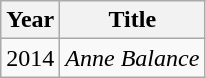<table class="wikitable">
<tr>
<th>Year</th>
<th>Title</th>
</tr>
<tr>
<td>2014</td>
<td><em>Anne Balance</em></td>
</tr>
</table>
